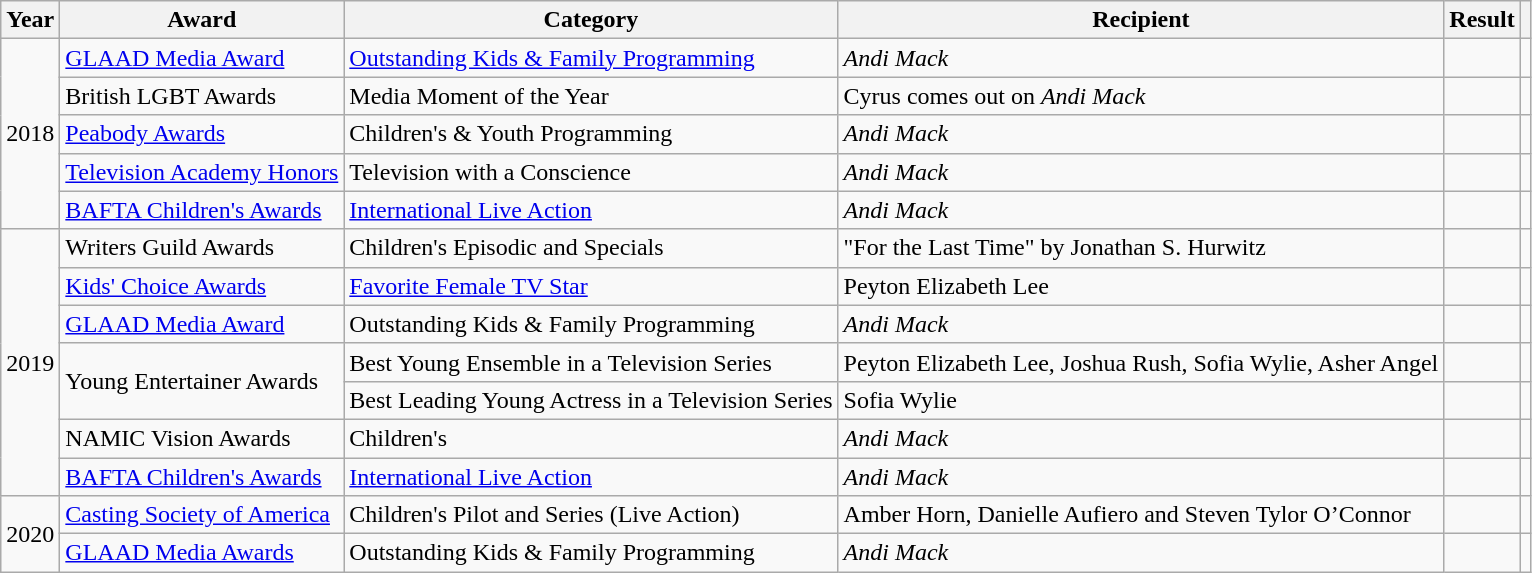<table class="wikitable plainrowheaders">
<tr>
<th>Year</th>
<th>Award</th>
<th>Category</th>
<th>Recipient</th>
<th>Result</th>
<th></th>
</tr>
<tr>
<td rowspan="5">2018</td>
<td><a href='#'>GLAAD Media Award</a></td>
<td><a href='#'>Outstanding Kids & Family Programming</a></td>
<td><em>Andi Mack</em></td>
<td></td>
<td style="text-align: center;"></td>
</tr>
<tr>
<td>British LGBT Awards</td>
<td>Media Moment of the Year</td>
<td>Cyrus comes out on <em>Andi Mack</em></td>
<td></td>
<td style="text-align: center;"></td>
</tr>
<tr>
<td><a href='#'>Peabody Awards</a></td>
<td>Children's & Youth Programming</td>
<td><em>Andi Mack</em></td>
<td></td>
<td style="text-align: center;"></td>
</tr>
<tr>
<td><a href='#'>Television Academy Honors</a></td>
<td>Television with a Conscience</td>
<td><em>Andi Mack</em></td>
<td></td>
<td style="text-align: center;"></td>
</tr>
<tr>
<td><a href='#'>BAFTA Children's Awards</a></td>
<td><a href='#'>International Live Action</a></td>
<td><em>Andi Mack</em></td>
<td></td>
<td style="text-align: center;"></td>
</tr>
<tr>
<td rowspan="7">2019</td>
<td>Writers Guild Awards</td>
<td>Children's Episodic and Specials</td>
<td>"For the Last Time" by Jonathan S. Hurwitz</td>
<td></td>
<td style="text-align: center;"></td>
</tr>
<tr>
<td><a href='#'>Kids' Choice Awards</a></td>
<td><a href='#'>Favorite Female TV Star</a></td>
<td>Peyton Elizabeth Lee</td>
<td></td>
<td style="text-align: center;"></td>
</tr>
<tr>
<td><a href='#'>GLAAD Media Award</a></td>
<td>Outstanding Kids & Family Programming</td>
<td><em>Andi Mack</em></td>
<td></td>
<td style="text-align: center;"></td>
</tr>
<tr>
<td rowspan="2">Young Entertainer Awards</td>
<td>Best Young Ensemble in a Television Series</td>
<td>Peyton Elizabeth Lee, Joshua Rush, Sofia Wylie, Asher Angel</td>
<td></td>
<td style="text-align: center;"></td>
</tr>
<tr>
<td>Best Leading Young Actress in a Television Series</td>
<td>Sofia Wylie</td>
<td></td>
<td style="text-align: center;"></td>
</tr>
<tr>
<td>NAMIC Vision Awards</td>
<td>Children's</td>
<td><em>Andi Mack</em></td>
<td></td>
<td style="text-align: center;"></td>
</tr>
<tr>
<td><a href='#'>BAFTA Children's Awards</a></td>
<td><a href='#'>International Live Action</a></td>
<td><em>Andi Mack</em></td>
<td></td>
<td style="text-align: center;"></td>
</tr>
<tr>
<td rowspan="2">2020</td>
<td><a href='#'>Casting Society of America</a></td>
<td>Children's Pilot and Series (Live Action)</td>
<td>Amber Horn, Danielle Aufiero and Steven Tylor O’Connor</td>
<td></td>
<td style="text-align: center;"></td>
</tr>
<tr>
<td><a href='#'>GLAAD Media Awards</a></td>
<td>Outstanding Kids & Family Programming</td>
<td><em>Andi Mack</em></td>
<td></td>
<td style="text-align: center;"></td>
</tr>
</table>
